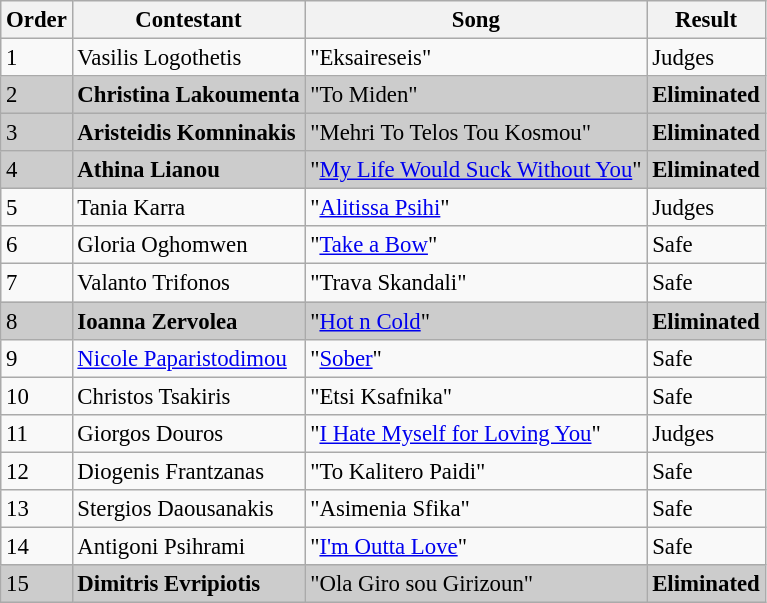<table class="wikitable" style="font-size: 95%;">
<tr>
<th>Order</th>
<th>Contestant</th>
<th>Song</th>
<th>Result</th>
</tr>
<tr>
<td>1</td>
<td>Vasilis Logothetis</td>
<td>"Eksaireseis"</td>
<td>Judges</td>
</tr>
<tr style="background:#ccc;">
<td>2</td>
<td><strong>Christina Lakoumenta</strong></td>
<td>"To Miden"</td>
<td><strong>Eliminated</strong></td>
</tr>
<tr style="background:#ccc;">
<td>3</td>
<td><strong>Aristeidis Komninakis</strong></td>
<td>"Mehri To Telos Tou Kosmou"</td>
<td><strong>Eliminated</strong></td>
</tr>
<tr style="background:#ccc;">
<td>4</td>
<td><strong>Athina Lianou</strong></td>
<td>"<a href='#'>My Life Would Suck Without You</a>"</td>
<td><strong>Eliminated</strong></td>
</tr>
<tr>
<td>5</td>
<td>Tania Karra</td>
<td>"<a href='#'>Alitissa Psihi</a>"</td>
<td>Judges</td>
</tr>
<tr>
<td>6</td>
<td>Gloria Oghomwen</td>
<td>"<a href='#'>Take a Bow</a>"</td>
<td>Safe</td>
</tr>
<tr>
<td>7</td>
<td>Valanto Trifonos</td>
<td>"Trava Skandali"</td>
<td>Safe</td>
</tr>
<tr style="background:#ccc;">
<td>8</td>
<td><strong>Ioanna Zervolea</strong></td>
<td>"<a href='#'>Hot n Cold</a>"</td>
<td><strong>Eliminated</strong></td>
</tr>
<tr>
<td>9</td>
<td><a href='#'>Nicole Paparistodimou</a></td>
<td>"<a href='#'>Sober</a>"</td>
<td>Safe</td>
</tr>
<tr>
<td>10</td>
<td>Christos Tsakiris</td>
<td>"Etsi Ksafnika"</td>
<td>Safe</td>
</tr>
<tr>
<td>11</td>
<td>Giorgos Douros</td>
<td>"<a href='#'>I Hate Myself for Loving You</a>"</td>
<td>Judges</td>
</tr>
<tr>
<td>12</td>
<td>Diogenis Frantzanas</td>
<td>"To Kalitero Paidi"</td>
<td>Safe</td>
</tr>
<tr>
<td>13</td>
<td>Stergios Daousanakis</td>
<td>"Asimenia Sfika"</td>
<td>Safe</td>
</tr>
<tr>
<td>14</td>
<td>Antigoni Psihrami</td>
<td>"<a href='#'>I'm Outta Love</a>"</td>
<td>Safe</td>
</tr>
<tr style="background:#ccc;">
<td>15</td>
<td><strong>Dimitris Evripiotis</strong></td>
<td>"Ola Giro sou Girizoun"</td>
<td><strong>Eliminated</strong></td>
</tr>
</table>
